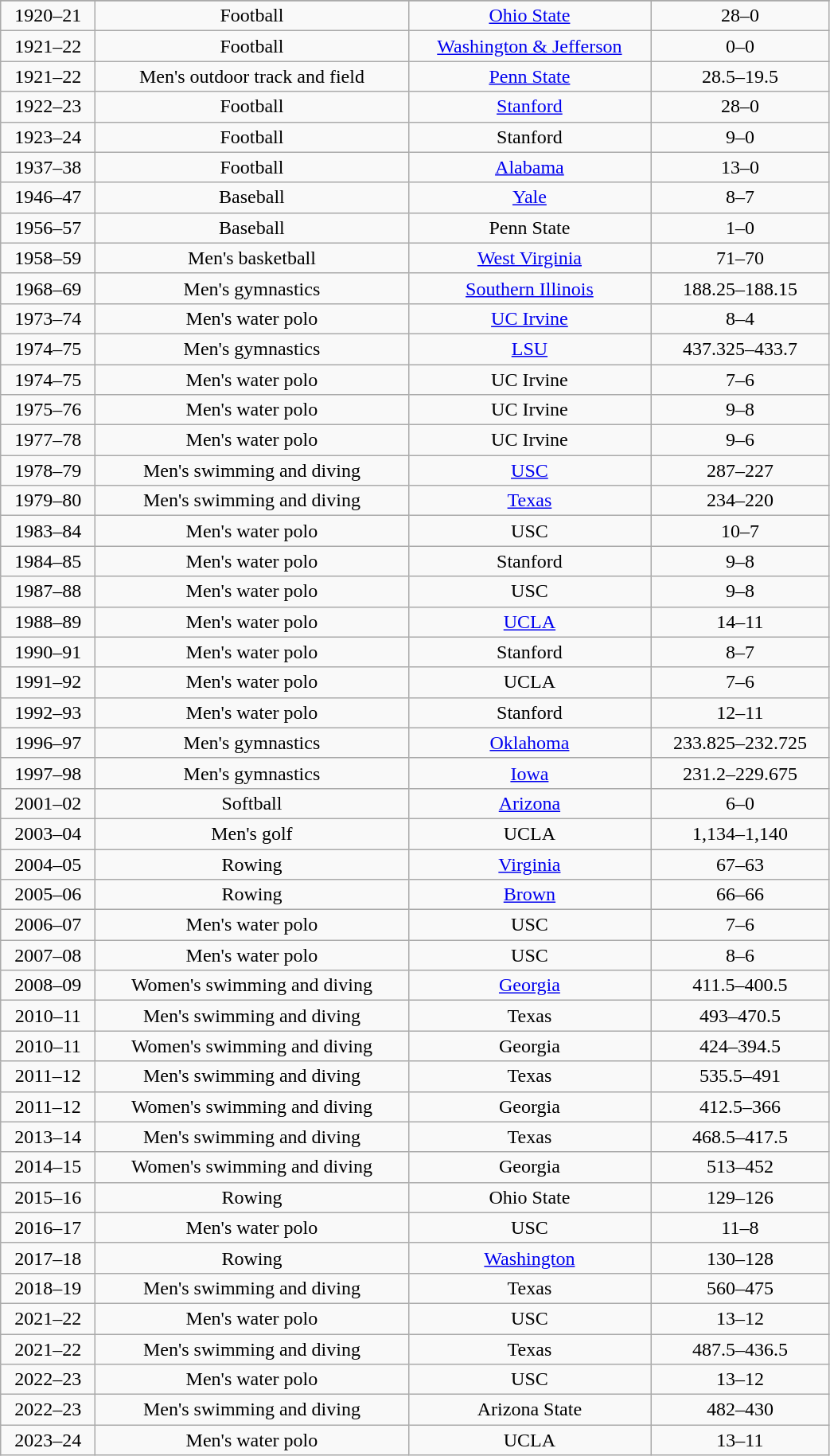<table class="wikitable" width="55%">
<tr align="center">
</tr>
<tr align="center" bgcolor="">
<td>1920–21</td>
<td>Football</td>
<td><a href='#'>Ohio State</a></td>
<td>28–0</td>
</tr>
<tr align="center" bgcolor="">
<td>1921–22</td>
<td>Football</td>
<td><a href='#'>Washington & Jefferson</a></td>
<td>0–0</td>
</tr>
<tr align="center" bgcolor="">
<td>1921–22</td>
<td>Men's outdoor track and field</td>
<td><a href='#'>Penn State</a></td>
<td>28.5–19.5</td>
</tr>
<tr align="center" bgcolor="">
<td>1922–23</td>
<td>Football</td>
<td><a href='#'>Stanford</a></td>
<td>28–0</td>
</tr>
<tr align="center" bgcolor="">
<td>1923–24</td>
<td>Football</td>
<td>Stanford</td>
<td>9–0</td>
</tr>
<tr align="center" bgcolor="">
<td>1937–38</td>
<td>Football</td>
<td><a href='#'>Alabama</a></td>
<td>13–0</td>
</tr>
<tr align="center" bgcolor="">
<td>1946–47</td>
<td>Baseball</td>
<td><a href='#'>Yale</a></td>
<td>8–7</td>
</tr>
<tr align="center" bgcolor="">
<td>1956–57</td>
<td>Baseball</td>
<td>Penn State</td>
<td>1–0</td>
</tr>
<tr align="center" bgcolor="">
<td>1958–59</td>
<td>Men's basketball</td>
<td><a href='#'>West Virginia</a></td>
<td>71–70</td>
</tr>
<tr align="center" bgcolor="">
<td>1968–69</td>
<td>Men's gymnastics</td>
<td><a href='#'>Southern Illinois</a></td>
<td>188.25–188.15</td>
</tr>
<tr align="center" bgcolor="">
<td>1973–74</td>
<td>Men's water polo</td>
<td><a href='#'>UC Irvine</a></td>
<td>8–4</td>
</tr>
<tr align="center" bgcolor="">
<td>1974–75</td>
<td>Men's gymnastics</td>
<td><a href='#'>LSU</a></td>
<td>437.325–433.7</td>
</tr>
<tr align="center" bgcolor="">
<td>1974–75</td>
<td>Men's water polo</td>
<td>UC Irvine</td>
<td>7–6</td>
</tr>
<tr align="center" bgcolor="">
<td>1975–76</td>
<td>Men's water polo</td>
<td>UC Irvine</td>
<td>9–8</td>
</tr>
<tr align="center" bgcolor="">
<td>1977–78</td>
<td>Men's water polo</td>
<td>UC Irvine</td>
<td>9–6</td>
</tr>
<tr align="center" bgcolor="">
<td>1978–79</td>
<td>Men's swimming and diving</td>
<td><a href='#'>USC</a></td>
<td>287–227</td>
</tr>
<tr align="center" bgcolor="">
<td>1979–80</td>
<td>Men's swimming and diving</td>
<td><a href='#'>Texas</a></td>
<td>234–220</td>
</tr>
<tr align="center" bgcolor="">
<td>1983–84</td>
<td>Men's water polo</td>
<td>USC</td>
<td>10–7</td>
</tr>
<tr align="center" bgcolor="">
<td>1984–85</td>
<td>Men's water polo</td>
<td>Stanford</td>
<td>9–8</td>
</tr>
<tr align="center" bgcolor="">
<td>1987–88</td>
<td>Men's water polo</td>
<td>USC</td>
<td>9–8</td>
</tr>
<tr align="center" bgcolor="">
<td>1988–89</td>
<td>Men's water polo</td>
<td><a href='#'>UCLA</a></td>
<td>14–11</td>
</tr>
<tr align="center" bgcolor="">
<td>1990–91</td>
<td>Men's water polo</td>
<td>Stanford</td>
<td>8–7</td>
</tr>
<tr align="center" bgcolor="">
<td>1991–92</td>
<td>Men's water polo</td>
<td>UCLA</td>
<td>7–6</td>
</tr>
<tr align="center" bgcolor="">
<td>1992–93</td>
<td>Men's water polo</td>
<td>Stanford</td>
<td>12–11</td>
</tr>
<tr align="center" bgcolor="">
<td>1996–97</td>
<td>Men's gymnastics</td>
<td><a href='#'>Oklahoma</a></td>
<td>233.825–232.725</td>
</tr>
<tr align="center" bgcolor="">
<td>1997–98</td>
<td>Men's gymnastics</td>
<td><a href='#'>Iowa</a></td>
<td>231.2–229.675</td>
</tr>
<tr align="center" bgcolor="">
<td>2001–02</td>
<td>Softball</td>
<td><a href='#'>Arizona</a></td>
<td>6–0</td>
</tr>
<tr align="center" bgcolor="">
<td>2003–04</td>
<td>Men's golf</td>
<td>UCLA</td>
<td>1,134–1,140</td>
</tr>
<tr align="center" bgcolor="">
<td>2004–05</td>
<td>Rowing</td>
<td><a href='#'>Virginia</a></td>
<td>67–63</td>
</tr>
<tr align="center" bgcolor="">
<td>2005–06</td>
<td>Rowing</td>
<td><a href='#'>Brown</a></td>
<td>66–66</td>
</tr>
<tr align="center" bgcolor="">
<td>2006–07</td>
<td>Men's water polo</td>
<td>USC</td>
<td>7–6</td>
</tr>
<tr align="center" bgcolor="">
<td>2007–08</td>
<td>Men's water polo</td>
<td>USC</td>
<td>8–6</td>
</tr>
<tr align="center" bgcolor="">
<td>2008–09</td>
<td>Women's swimming and diving</td>
<td><a href='#'>Georgia</a></td>
<td>411.5–400.5</td>
</tr>
<tr align="center" bgcolor="">
<td>2010–11</td>
<td>Men's swimming and diving</td>
<td>Texas</td>
<td>493–470.5</td>
</tr>
<tr align="center" bgcolor="">
<td>2010–11</td>
<td>Women's swimming and diving</td>
<td>Georgia</td>
<td>424–394.5</td>
</tr>
<tr align="center" bgcolor="">
<td>2011–12</td>
<td>Men's swimming and diving</td>
<td>Texas</td>
<td>535.5–491</td>
</tr>
<tr align="center" bgcolor="">
<td>2011–12</td>
<td>Women's swimming and diving</td>
<td>Georgia</td>
<td>412.5–366</td>
</tr>
<tr align="center" bgcolor="">
<td>2013–14</td>
<td>Men's swimming and diving</td>
<td>Texas</td>
<td>468.5–417.5</td>
</tr>
<tr align="center" bgcolor="">
<td>2014–15</td>
<td>Women's swimming and diving</td>
<td>Georgia</td>
<td>513–452</td>
</tr>
<tr align="center" bgcolor="">
<td>2015–16</td>
<td>Rowing</td>
<td>Ohio State</td>
<td>129–126</td>
</tr>
<tr align="center" bgcolor="">
<td>2016–17</td>
<td>Men's water polo</td>
<td>USC</td>
<td>11–8</td>
</tr>
<tr align="center" bgcolor="">
<td>2017–18</td>
<td>Rowing</td>
<td><a href='#'>Washington</a></td>
<td>130–128</td>
</tr>
<tr align="center" bgcolor="">
<td>2018–19</td>
<td>Men's swimming and diving</td>
<td>Texas</td>
<td>560–475</td>
</tr>
<tr align="center" bgcolor="">
<td>2021–22</td>
<td>Men's water polo</td>
<td>USC</td>
<td>13–12</td>
</tr>
<tr align="center" bgcolor="">
<td>2021–22</td>
<td>Men's swimming and diving</td>
<td>Texas</td>
<td>487.5–436.5</td>
</tr>
<tr align="center" bgcolor="">
<td>2022–23</td>
<td>Men's water polo</td>
<td>USC</td>
<td>13–12</td>
</tr>
<tr align="center" bgcolor="">
<td>2022–23</td>
<td>Men's swimming and diving</td>
<td>Arizona State</td>
<td>482–430</td>
</tr>
<tr align="center" bgcolor="">
<td>2023–24</td>
<td>Men's water polo</td>
<td>UCLA</td>
<td>13–11</td>
</tr>
</table>
